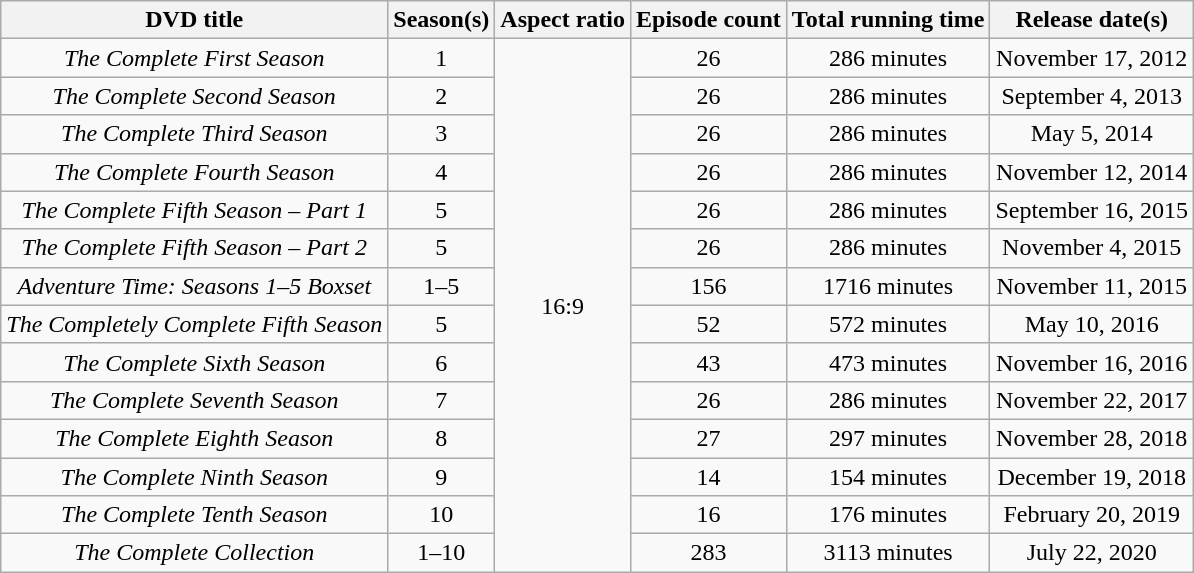<table class="wikitable sortable" style="text-align:center">
<tr>
<th>DVD title</th>
<th>Season(s)</th>
<th>Aspect ratio</th>
<th>Episode count</th>
<th>Total running time</th>
<th>Release date(s)</th>
</tr>
<tr>
<td><em>The Complete First Season</em></td>
<td>1</td>
<td "align="center" rowspan="14">16:9</td>
<td>26</td>
<td>286 minutes</td>
<td>November 17, 2012</td>
</tr>
<tr>
<td><em>The Complete Second Season</em></td>
<td>2</td>
<td>26</td>
<td>286 minutes</td>
<td>September 4, 2013</td>
</tr>
<tr>
<td><em>The Complete Third Season</em></td>
<td>3</td>
<td>26</td>
<td>286 minutes</td>
<td>May 5, 2014</td>
</tr>
<tr>
<td><em>The Complete Fourth Season</em></td>
<td>4</td>
<td>26</td>
<td>286 minutes</td>
<td>November 12, 2014</td>
</tr>
<tr>
<td><em>The Complete Fifth Season – Part 1</em></td>
<td>5</td>
<td>26</td>
<td>286 minutes</td>
<td>September 16, 2015</td>
</tr>
<tr>
<td><em>The Complete Fifth Season – Part 2</em></td>
<td>5</td>
<td>26</td>
<td>286 minutes</td>
<td>November 4, 2015</td>
</tr>
<tr>
<td><em>Adventure Time: Seasons 1–5 Boxset</em></td>
<td>1–5</td>
<td>156</td>
<td>1716 minutes</td>
<td>November 11, 2015</td>
</tr>
<tr>
<td><em>The Completely Complete Fifth Season</em></td>
<td>5</td>
<td>52</td>
<td>572 minutes</td>
<td>May 10, 2016</td>
</tr>
<tr>
<td><em>The Complete Sixth Season</em></td>
<td>6</td>
<td>43</td>
<td>473 minutes</td>
<td>November 16, 2016</td>
</tr>
<tr>
<td><em>The Complete Seventh Season</em></td>
<td>7</td>
<td>26</td>
<td>286 minutes</td>
<td>November 22, 2017</td>
</tr>
<tr>
<td><em>The Complete Eighth Season</em></td>
<td>8</td>
<td>27</td>
<td>297 minutes</td>
<td>November 28, 2018</td>
</tr>
<tr>
<td><em>The Complete Ninth Season</em></td>
<td>9</td>
<td>14</td>
<td>154 minutes</td>
<td>December 19, 2018</td>
</tr>
<tr>
<td><em>The Complete Tenth Season</em></td>
<td>10</td>
<td>16</td>
<td>176 minutes</td>
<td>February 20, 2019</td>
</tr>
<tr>
<td><em>The Complete Collection</em></td>
<td>1–10</td>
<td>283</td>
<td>3113 minutes</td>
<td>July 22, 2020</td>
</tr>
</table>
